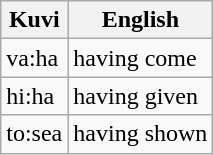<table class="wikitable">
<tr>
<th>Kuvi</th>
<th>English</th>
</tr>
<tr>
<td>va:ha</td>
<td>having come</td>
</tr>
<tr>
<td>hi:ha</td>
<td>having given</td>
</tr>
<tr>
<td>to:sea</td>
<td>having shown</td>
</tr>
</table>
